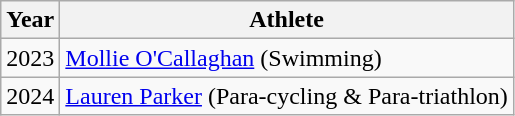<table class="wikitable">
<tr>
<th>Year</th>
<th>Athlete</th>
</tr>
<tr>
<td>2023</td>
<td><a href='#'>Mollie O'Callaghan</a> (Swimming)</td>
</tr>
<tr>
<td>2024</td>
<td><a href='#'>Lauren Parker</a> (Para-cycling & Para-triathlon)</td>
</tr>
</table>
